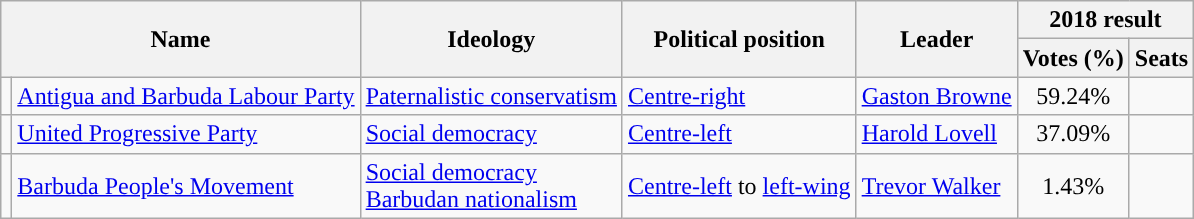<table class="wikitable" style="text-align:left">
<tr>
<th colspan="2" rowspan="2">Name</th>
<th rowspan="2">Ideology</th>
<th rowspan="2">Political position</th>
<th rowspan="2">Leader</th>
<th colspan="2">2018 result</th>
</tr>
<tr>
<th>Votes (%)</th>
<th>Seats</th>
</tr>
<tr>
<td style="background:"></td>
<td><a href='#'>Antigua and Barbuda Labour Party</a></td>
<td><a href='#'>Paternalistic conservatism</a></td>
<td><a href='#'>Centre-right</a></td>
<td><a href='#'>Gaston Browne</a></td>
<td style="text-align:center">59.24%</td>
<td></td>
</tr>
<tr>
<td style="background:"></td>
<td><a href='#'>United Progressive Party</a></td>
<td><a href='#'>Social democracy</a></td>
<td><a href='#'>Centre-left</a></td>
<td><a href='#'>Harold Lovell</a></td>
<td style="text-align:center">37.09%</td>
<td></td>
</tr>
<tr>
<td style="background:"></td>
<td><a href='#'>Barbuda People's Movement</a></td>
<td><a href='#'>Social democracy</a><br><a href='#'>Barbudan nationalism</a></td>
<td><a href='#'>Centre-left</a> to <a href='#'>left-wing</a></td>
<td><a href='#'>Trevor Walker</a></td>
<td style="text-align:center">1.43%</td>
<td></td>
</tr>
</table>
